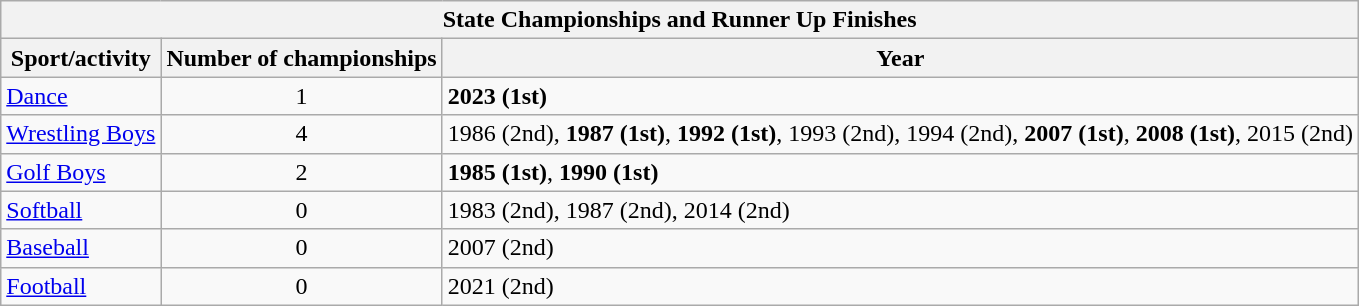<table class="wikitable">
<tr>
<th colspan="3">State Championships and Runner Up Finishes</th>
</tr>
<tr>
<th>Sport/activity</th>
<th>Number of championships</th>
<th>Year</th>
</tr>
<tr>
<td><a href='#'>Dance</a></td>
<td style="text-align:center;">1</td>
<td><strong>2023 (1st)</strong></td>
</tr>
<tr>
<td><a href='#'>Wrestling Boys</a></td>
<td style="text-align:center;">4</td>
<td>1986 (2nd), <strong>1987 (1st)</strong>, <strong>1992 (1st)</strong>, 1993 (2nd), 1994 (2nd), <strong>2007 (1st)</strong>, <strong>2008 (1st)</strong>, 2015 (2nd)</td>
</tr>
<tr>
<td><a href='#'>Golf Boys</a></td>
<td style="text-align:center;">2</td>
<td><strong>1985 (1st)</strong>, <strong>1990 (1st)</strong></td>
</tr>
<tr>
<td><a href='#'>Softball</a></td>
<td style="text-align:center;">0</td>
<td>1983 (2nd), 1987 (2nd), 2014 (2nd)</td>
</tr>
<tr>
<td><a href='#'>Baseball</a></td>
<td style="text-align:center;">0</td>
<td>2007 (2nd)</td>
</tr>
<tr>
<td><a href='#'>Football</a></td>
<td style="text-align:center;">0</td>
<td>2021 (2nd)</td>
</tr>
</table>
